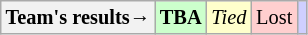<table style="margin-right:0; font-size:85%" class="wikitable">
<tr>
<th>Team's results→</th>
<td style="background-coLoR:#cfc;"><strong>TBA</strong></td>
<td style="background-coLoR:#ffc;"><em>Tied</em></td>
<td style="background-coLoR:#FFCFCF;">Lost</td>
<td style="background-coLoR:#CFCFFF;"><em></em></td>
</tr>
</table>
